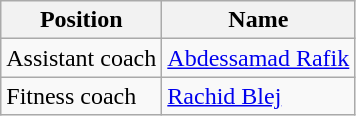<table class="wikitable" style="text-align:center">
<tr>
<th>Position</th>
<th>Name</th>
</tr>
<tr>
<td style="text-align:left;">Assistant coach</td>
<td style="text-align:left;"> <a href='#'>Abdessamad Rafik</a> </td>
</tr>
<tr>
<td style="text-align:left;">Fitness coach</td>
<td style="text-align:left;"> <a href='#'>Rachid Blej</a></td>
</tr>
</table>
